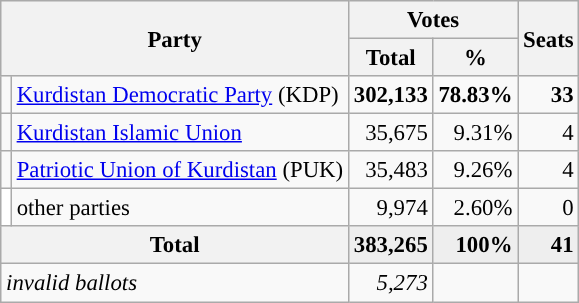<table class="wikitable sortable" style="font-size:95%">
<tr style="background-color:#EEE;">
<th colspan="2" rowspan="2" class="unsortable">Party</th>
<th colspan="2">Votes</th>
<th rowspan="2">Seats</th>
</tr>
<tr style="background-color:#EEE;">
<th>Total</th>
<th>%</th>
</tr>
<tr>
<td></td>
<td><a href='#'>Kurdistan Democratic Party</a> (KDP)</td>
<td align="right"><strong>302,133</strong></td>
<td align="right"><strong>78.83%</strong></td>
<td align="right"><strong>33</strong></td>
</tr>
<tr>
<td></td>
<td><a href='#'>Kurdistan Islamic Union</a></td>
<td align="right">35,675</td>
<td align="right">9.31%</td>
<td align="right">4</td>
</tr>
<tr>
<td></td>
<td><a href='#'>Patriotic Union of Kurdistan</a> (PUK)</td>
<td align="right">35,483</td>
<td align="right">9.26%</td>
<td align="right">4</td>
</tr>
<tr>
<td bgcolor="#fff"></td>
<td>other parties</td>
<td align="right">9,974</td>
<td align="right">2.60%</td>
<td align="right">0</td>
</tr>
<tr class="sortbottom" bgcolor="#EEE">
<th colspan=2>Total</th>
<td align="right"><strong>383,265</strong></td>
<td align="right"><strong>100%</strong></td>
<td align="right"><strong>41</strong></td>
</tr>
<tr class="sortbottom">
<td colspan=2><em>invalid ballots</em></td>
<td align="right"><em>5,273</em></td>
<td align="right"></td>
<td align="right"></td>
</tr>
</table>
